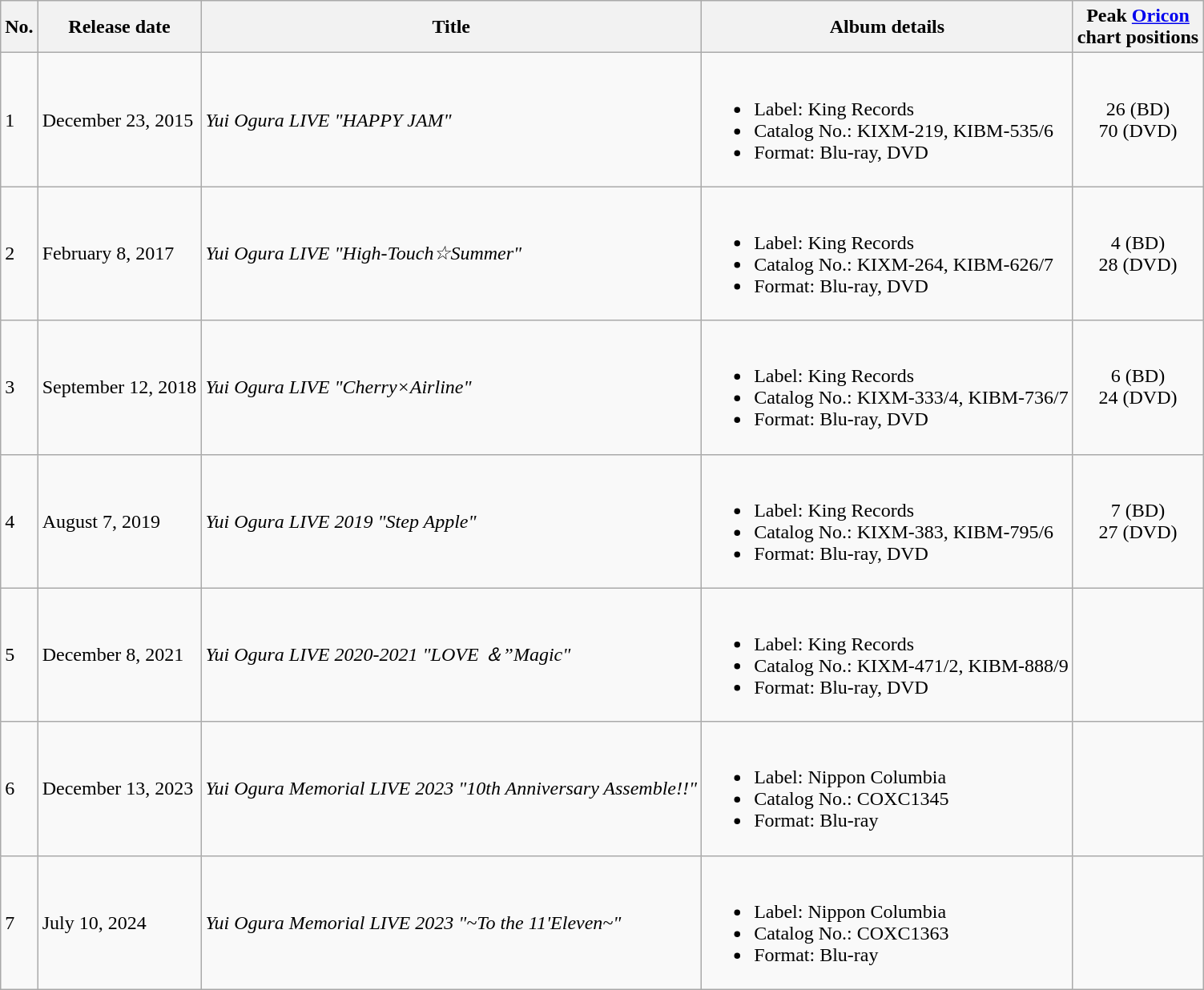<table class="wikitable">
<tr>
<th>No.</th>
<th>Release date</th>
<th>Title</th>
<th>Album details</th>
<th>Peak <a href='#'>Oricon</a><br> chart positions</th>
</tr>
<tr>
<td>1</td>
<td>December 23, 2015</td>
<td align="left"><em>Yui Ogura LIVE "HAPPY JAM" </em></td>
<td><br><ul><li>Label: King Records</li><li>Catalog No.: KIXM-219, KIBM-535/6</li><li>Format: Blu-ray, DVD</li></ul></td>
<td align="center">26  (BD)<br> 70 (DVD)</td>
</tr>
<tr>
<td>2</td>
<td>February 8, 2017</td>
<td align="left"><em>Yui Ogura LIVE "High-Touch☆Summer"</em></td>
<td><br><ul><li>Label: King Records</li><li>Catalog No.: KIXM-264, KIBM-626/7</li><li>Format: Blu-ray, DVD</li></ul></td>
<td align="center">4 (BD)<br>28 (DVD)</td>
</tr>
<tr>
<td>3</td>
<td>September 12, 2018</td>
<td align="left"><em>Yui Ogura LIVE "Cherry×Airline"</em></td>
<td><br><ul><li>Label: King Records</li><li>Catalog No.: KIXM-333/4, KIBM-736/7</li><li>Format: Blu-ray, DVD</li></ul></td>
<td align="center">6 (BD)<br>24 (DVD)</td>
</tr>
<tr>
<td>4</td>
<td>August 7, 2019</td>
<td align="left"><em>Yui Ogura LIVE 2019 "Step Apple"</em></td>
<td><br><ul><li>Label: King Records</li><li>Catalog No.: KIXM-383, KIBM-795/6</li><li>Format: Blu-ray, DVD</li></ul></td>
<td align="center">7 (BD)<br>27 (DVD)</td>
</tr>
<tr>
<td>5</td>
<td>December 8, 2021</td>
<td><em>Yui Ogura LIVE 2020-2021 "LOVE ＆”Magic"</em></td>
<td><br><ul><li>Label: King Records</li><li>Catalog No.: KIXM-471/2, KIBM-888/9</li><li>Format: Blu-ray, DVD</li></ul></td>
<td></td>
</tr>
<tr>
<td>6</td>
<td>December 13, 2023</td>
<td><em>Yui Ogura Memorial LIVE 2023 "10th Anniversary Assemble!!"</em></td>
<td><br><ul><li>Label: Nippon Columbia</li><li>Catalog No.: COXC1345</li><li>Format: Blu-ray</li></ul></td>
<td></td>
</tr>
<tr>
<td>7</td>
<td>July 10, 2024</td>
<td><em>Yui Ogura Memorial LIVE 2023 "~To the 11'Eleven~"</em></td>
<td><br><ul><li>Label: Nippon Columbia</li><li>Catalog No.: COXC1363</li><li>Format: Blu-ray</li></ul></td>
<td></td>
</tr>
</table>
